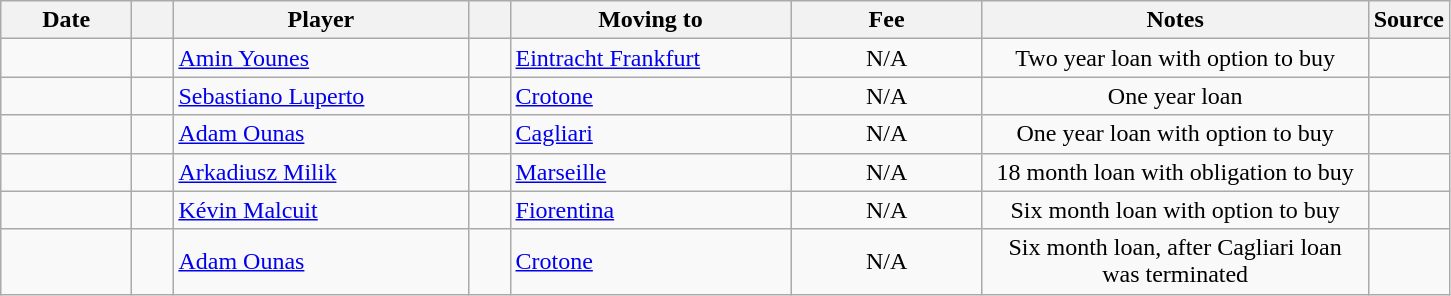<table class="wikitable sortable">
<tr>
<th style="width:80px;">Date</th>
<th style="width:20px;"></th>
<th style="width:190px;">Player</th>
<th style="width:20px;"></th>
<th style="width:180px;">Moving to</th>
<th style="width:120px;" class="unsortable">Fee</th>
<th style="width:250px;" class="unsortable">Notes</th>
<th style="width:20px;">Source</th>
</tr>
<tr>
<td></td>
<td align=center></td>
<td> <a href='#'>Amin Younes</a></td>
<td align=center></td>
<td> <a href='#'>Eintracht Frankfurt</a></td>
<td align=center>N/A</td>
<td align=center>Two year loan with option to buy</td>
<td></td>
</tr>
<tr>
<td></td>
<td align=center></td>
<td> <a href='#'>Sebastiano Luperto</a></td>
<td align=center></td>
<td> <a href='#'>Crotone</a></td>
<td align=center>N/A</td>
<td align=center>One year loan</td>
<td></td>
</tr>
<tr>
<td></td>
<td align=center></td>
<td> <a href='#'>Adam Ounas</a></td>
<td align=center></td>
<td> <a href='#'>Cagliari</a></td>
<td align=center>N/A</td>
<td align=center>One year loan with option to buy</td>
<td></td>
</tr>
<tr>
<td></td>
<td align=center></td>
<td> <a href='#'>Arkadiusz Milik</a></td>
<td align=center></td>
<td> <a href='#'>Marseille</a></td>
<td align=center>N/A</td>
<td align=center>18 month loan with obligation to buy</td>
<td></td>
</tr>
<tr>
<td></td>
<td align=center></td>
<td> <a href='#'>Kévin Malcuit</a></td>
<td align=center></td>
<td> <a href='#'>Fiorentina</a></td>
<td align=center>N/A</td>
<td align=center>Six month loan with option to buy</td>
<td></td>
</tr>
<tr>
<td></td>
<td align=center></td>
<td> <a href='#'>Adam Ounas</a></td>
<td align=center></td>
<td> <a href='#'>Crotone</a></td>
<td align=center>N/A</td>
<td align=center>Six month loan, after Cagliari loan was terminated</td>
<td></td>
</tr>
</table>
